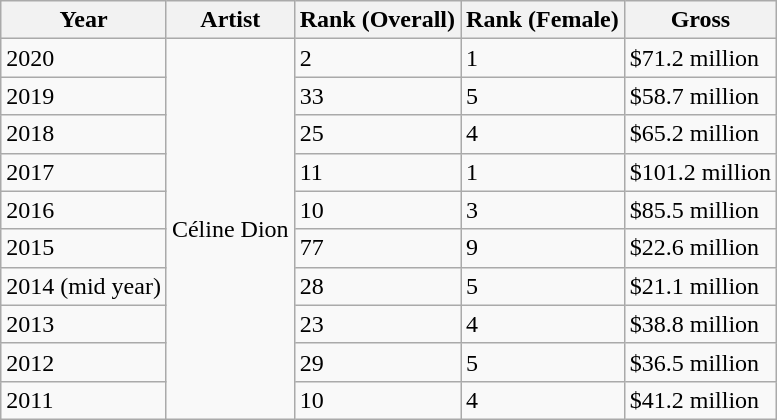<table class="wikitable">
<tr>
<th>Year</th>
<th>Artist</th>
<th>Rank (Overall)</th>
<th>Rank (Female)</th>
<th>Gross</th>
</tr>
<tr>
<td>2020</td>
<td rowspan="10">Céline Dion</td>
<td>2</td>
<td>1</td>
<td>$71.2 million</td>
</tr>
<tr>
<td>2019</td>
<td>33</td>
<td>5</td>
<td>$58.7 million</td>
</tr>
<tr>
<td>2018</td>
<td>25</td>
<td>4</td>
<td>$65.2 million</td>
</tr>
<tr>
<td>2017</td>
<td>11</td>
<td>1</td>
<td>$101.2 million</td>
</tr>
<tr>
<td>2016</td>
<td>10</td>
<td>3</td>
<td>$85.5 million</td>
</tr>
<tr>
<td>2015</td>
<td>77</td>
<td>9</td>
<td>$22.6 million</td>
</tr>
<tr>
<td>2014 (mid year)</td>
<td>28</td>
<td>5</td>
<td>$21.1 million</td>
</tr>
<tr>
<td>2013</td>
<td>23</td>
<td>4</td>
<td>$38.8 million</td>
</tr>
<tr>
<td>2012</td>
<td>29</td>
<td>5</td>
<td>$36.5 million</td>
</tr>
<tr>
<td>2011</td>
<td>10</td>
<td>4</td>
<td>$41.2 million</td>
</tr>
</table>
